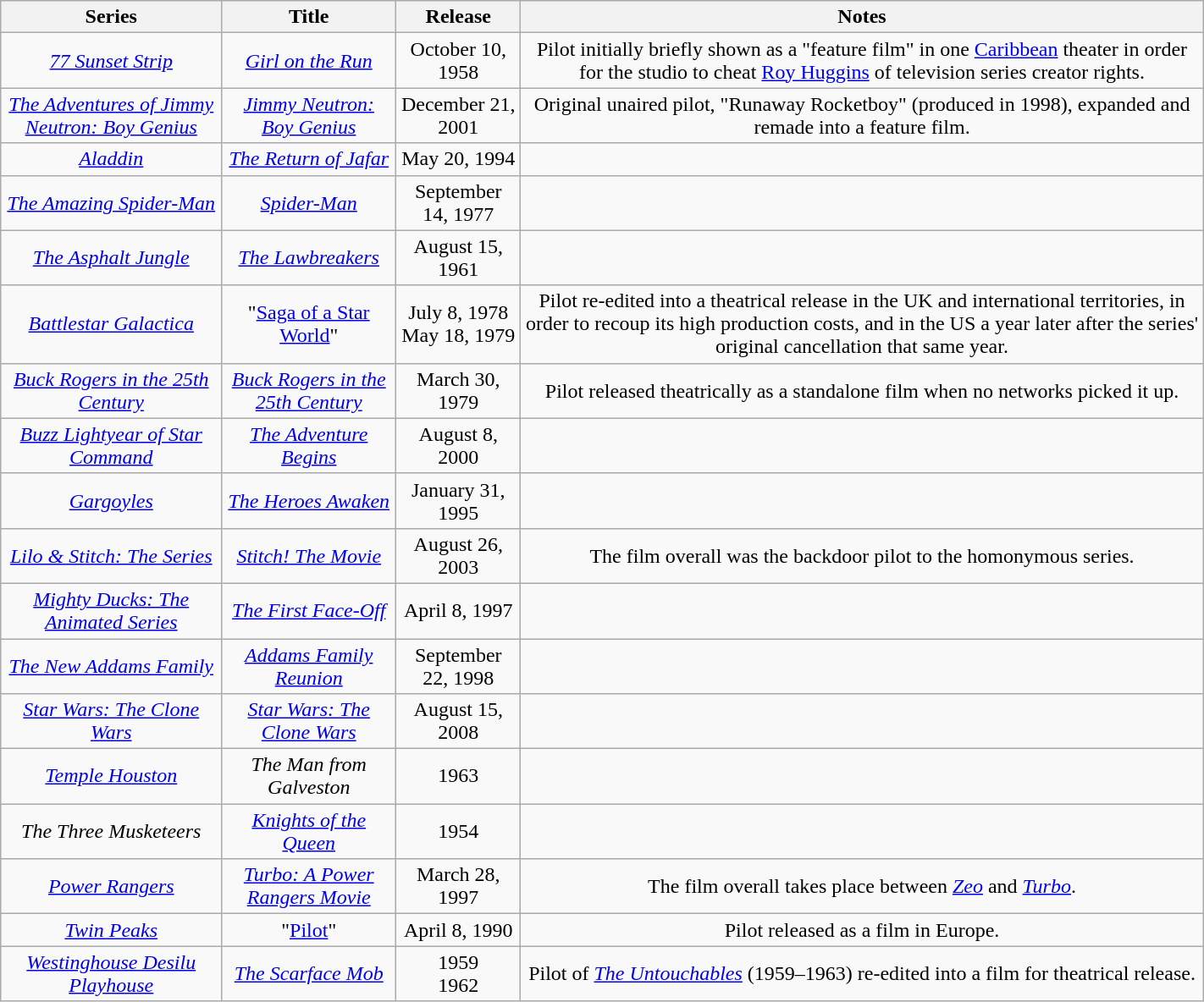<table class="wikitable plainrowheaders sortable" style="width:75%;text-align:center;">
<tr>
<th>Series</th>
<th>Title</th>
<th>Release</th>
<th class="unsortable">Notes</th>
</tr>
<tr>
<td><em><a href='#'>77 Sunset Strip</a></em></td>
<td><em><a href='#'>Girl on the Run</a></em></td>
<td>October 10, 1958</td>
<td>Pilot initially briefly shown as a "feature film" in one <a href='#'>Caribbean</a> theater in order for the studio to cheat <a href='#'>Roy Huggins</a> of television series creator rights.</td>
</tr>
<tr>
<td><em><a href='#'>The Adventures of Jimmy Neutron: Boy Genius</a></em></td>
<td><em><a href='#'>Jimmy Neutron: Boy Genius</a></em></td>
<td>December 21, 2001</td>
<td>Original unaired pilot, "Runaway Rocketboy" (produced in 1998), expanded and remade into a feature film.</td>
</tr>
<tr>
<td><em><a href='#'>Aladdin</a></em></td>
<td><em><a href='#'>The Return of Jafar</a></em></td>
<td>May 20, 1994</td>
<td></td>
</tr>
<tr>
<td><em><a href='#'>The Amazing Spider-Man</a></em></td>
<td><em><a href='#'>Spider-Man</a></em></td>
<td>September 14, 1977</td>
<td></td>
</tr>
<tr>
<td><em><a href='#'>The Asphalt Jungle</a></em></td>
<td><em><a href='#'>The Lawbreakers</a></em></td>
<td>August 15, 1961</td>
<td></td>
</tr>
<tr>
<td><em><a href='#'>Battlestar Galactica</a></em></td>
<td>"<a href='#'>Saga of a Star World</a>"</td>
<td>July 8, 1978  <br> May 18, 1979 </td>
<td>Pilot re-edited into a theatrical release in the UK and international territories, in order to recoup its high production costs, and in the US a year later after the series' original cancellation that same year.</td>
</tr>
<tr>
<td><em><a href='#'>Buck Rogers in the 25th Century</a></em></td>
<td><em><a href='#'>Buck Rogers in the 25th Century</a></em></td>
<td>March 30, 1979</td>
<td>Pilot released theatrically as a standalone film when no networks picked it up.</td>
</tr>
<tr>
<td><em><a href='#'>Buzz Lightyear of Star Command</a></em></td>
<td><em><a href='#'>The Adventure Begins</a></em></td>
<td>August 8, 2000</td>
<td></td>
</tr>
<tr>
<td><em><a href='#'>Gargoyles</a></em></td>
<td><em><a href='#'>The Heroes Awaken</a></em></td>
<td>January 31, 1995</td>
<td></td>
</tr>
<tr>
<td><em><a href='#'>Lilo & Stitch: The Series</a></em></td>
<td><em><a href='#'>Stitch! The Movie</a></em></td>
<td>August 26, 2003</td>
<td>The film overall was the backdoor pilot to the homonymous series.</td>
</tr>
<tr>
<td><em><a href='#'>Mighty Ducks: The Animated Series</a></em></td>
<td><em><a href='#'>The First Face-Off</a></em></td>
<td>April 8, 1997</td>
<td></td>
</tr>
<tr>
<td><em><a href='#'>The New Addams Family</a></em></td>
<td><em><a href='#'>Addams Family Reunion</a></em></td>
<td>September 22, 1998</td>
<td></td>
</tr>
<tr>
<td><em><a href='#'>Star Wars: The Clone Wars</a></em></td>
<td><em><a href='#'>Star Wars: The Clone Wars</a></em></td>
<td>August 15, 2008</td>
<td></td>
</tr>
<tr>
<td><em><a href='#'>Temple Houston</a></em></td>
<td><em>The Man from Galveston</em></td>
<td>1963</td>
<td></td>
</tr>
<tr>
<td><em>The Three Musketeers</em></td>
<td><em><a href='#'>Knights of the Queen</a></em></td>
<td>1954</td>
<td></td>
</tr>
<tr>
<td><em><a href='#'>Power Rangers</a></em></td>
<td><em><a href='#'>Turbo: A Power Rangers Movie</a></em></td>
<td>March 28, 1997</td>
<td>The film overall takes place between <em><a href='#'>Zeo</a></em> and <em><a href='#'>Turbo</a></em>.</td>
</tr>
<tr>
<td><em><a href='#'>Twin Peaks</a></em></td>
<td>"<a href='#'>Pilot</a>"</td>
<td>April 8, 1990</td>
<td>Pilot released as a film in Europe.</td>
</tr>
<tr>
<td><em><a href='#'>Westinghouse Desilu Playhouse</a></em></td>
<td><em><a href='#'>The Scarface Mob</a></em></td>
<td>1959  <br> 1962 </td>
<td>Pilot of <em><a href='#'>The Untouchables</a></em> (1959–1963) re-edited into a film for theatrical release.</td>
</tr>
</table>
